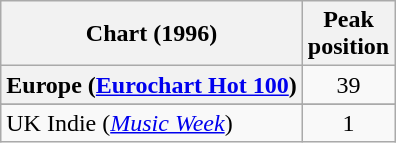<table class="wikitable sortable plainrowheaders" style="text-align:center">
<tr>
<th>Chart (1996)</th>
<th>Peak<br>position</th>
</tr>
<tr>
<th scope="row">Europe (<a href='#'>Eurochart Hot 100</a>)</th>
<td>39</td>
</tr>
<tr>
</tr>
<tr>
</tr>
<tr>
<td align=left>UK Indie (<em><a href='#'>Music Week</a></em>)</td>
<td align=center>1</td>
</tr>
</table>
